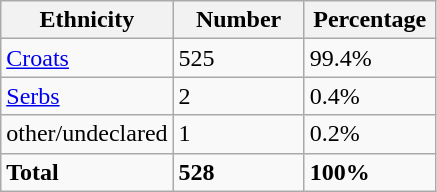<table class="wikitable">
<tr>
<th width="100px">Ethnicity</th>
<th width="80px">Number</th>
<th width="80px">Percentage</th>
</tr>
<tr>
<td><a href='#'>Croats</a></td>
<td>525</td>
<td>99.4%</td>
</tr>
<tr>
<td><a href='#'>Serbs</a></td>
<td>2</td>
<td>0.4%</td>
</tr>
<tr>
<td>other/undeclared</td>
<td>1</td>
<td>0.2%</td>
</tr>
<tr>
<td><strong>Total</strong></td>
<td><strong>528</strong></td>
<td><strong>100%</strong></td>
</tr>
</table>
